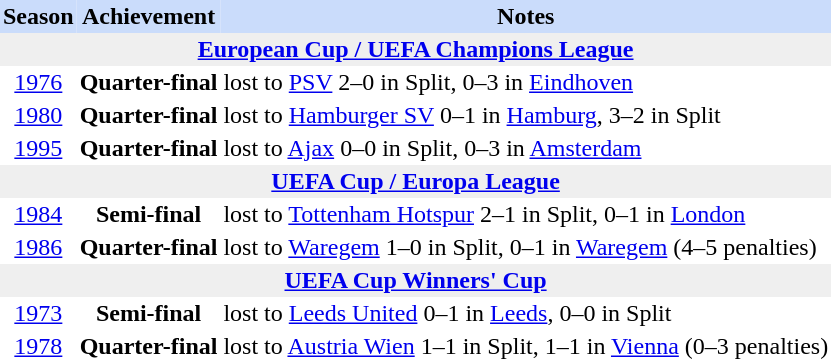<table class="toccolours" border="0" cellpadding="2" cellspacing="0"  style="float:left; margin:0.5em;">
<tr style="background:#cadcfb;">
<th>Season</th>
<th>Achievement</th>
<th>Notes</th>
</tr>
<tr>
<th colspan="4" style="background:#efefef;"><a href='#'>European Cup / UEFA Champions League</a></th>
</tr>
<tr>
<td style="text-align:center;"><a href='#'>1976</a></td>
<td style="text-align:center;"><strong>Quarter-final</strong></td>
<td style="text-align:left;">lost to  <a href='#'>PSV</a> 2–0 in Split, 0–3 in <a href='#'>Eindhoven</a></td>
</tr>
<tr p>
<td style="text-align:center;"><a href='#'>1980</a></td>
<td style="text-align:center;"><strong>Quarter-final</strong></td>
<td style="text-align:left;">lost to  <a href='#'>Hamburger SV</a> 0–1 in <a href='#'>Hamburg</a>, 3–2 in Split</td>
</tr>
<tr>
<td style="text-align:center;"><a href='#'>1995</a></td>
<td style="text-align:center;"><strong>Quarter-final</strong></td>
<td style="text-align:left;">lost to  <a href='#'>Ajax</a> 0–0 in Split, 0–3 in <a href='#'>Amsterdam</a></td>
</tr>
<tr>
<th colspan="4" style="background:#efefef;"><a href='#'>UEFA Cup / Europa League</a></th>
</tr>
<tr>
<td style="text-align:center;"><a href='#'>1984</a></td>
<td style="text-align:center;"><strong>Semi-final</strong></td>
<td style="text-align:left;">lost to  <a href='#'>Tottenham Hotspur</a> 2–1 in Split, 0–1 in <a href='#'>London</a></td>
</tr>
<tr>
<td style="text-align:center;"><a href='#'>1986</a></td>
<td style="text-align:center;"><strong>Quarter-final</strong></td>
<td style="text-align:left;">lost to  <a href='#'>Waregem</a> 1–0 in Split, 0–1 in <a href='#'>Waregem</a> (4–5 penalties)</td>
</tr>
<tr>
<th colspan="4" style="background:#efefef;"><a href='#'>UEFA Cup Winners' Cup</a></th>
</tr>
<tr>
<td style="text-align:center;"><a href='#'>1973</a></td>
<td style="text-align:center;"><strong>Semi-final</strong></td>
<td style="text-align:left;">lost to  <a href='#'>Leeds United</a> 0–1 in <a href='#'>Leeds</a>, 0–0 in Split</td>
</tr>
<tr>
<td style="text-align:center;"><a href='#'>1978</a></td>
<td style="text-align:center;"><strong>Quarter-final</strong></td>
<td style="text-align:left;">lost to  <a href='#'>Austria Wien</a> 1–1 in Split, 1–1 in <a href='#'>Vienna</a> (0–3 penalties)</td>
</tr>
<tr>
</tr>
</table>
